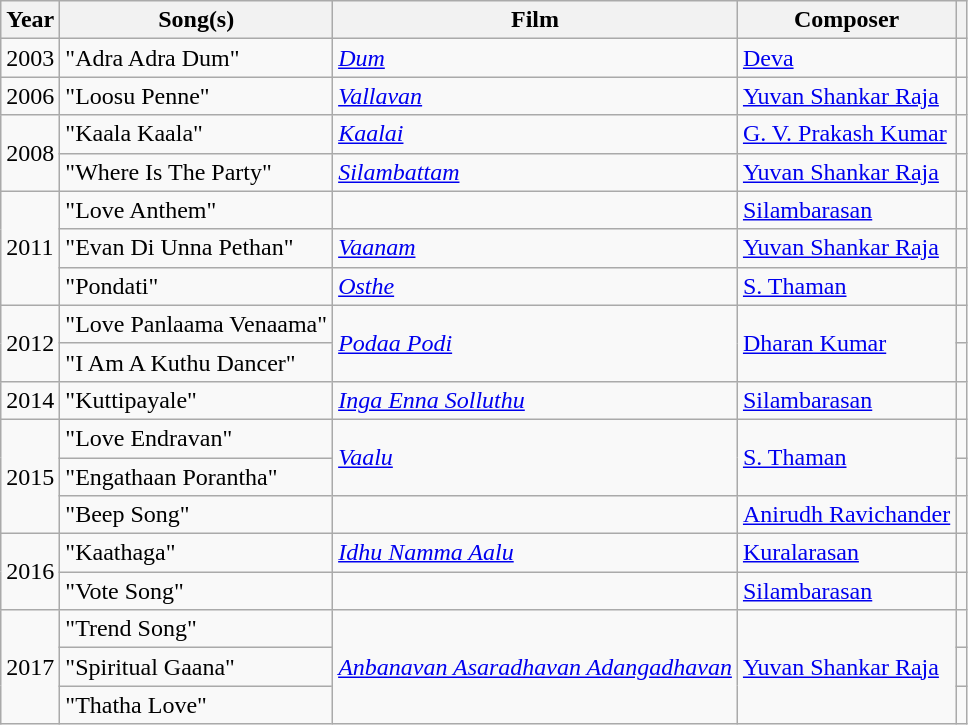<table class="wikitable sortable">
<tr>
<th scope="col">Year</th>
<th scope="col">Song(s)</th>
<th scope="col">Film</th>
<th scope="col">Composer</th>
<th class="unsortable" scope="col"></th>
</tr>
<tr>
<td>2003</td>
<td>"Adra Adra Dum"</td>
<td><em><a href='#'>Dum</a></em></td>
<td><a href='#'>Deva</a></td>
<td></td>
</tr>
<tr>
<td>2006</td>
<td>"Loosu Penne"</td>
<td><em><a href='#'>Vallavan</a></em></td>
<td><a href='#'>Yuvan Shankar Raja</a></td>
<td></td>
</tr>
<tr>
<td rowspan="2">2008</td>
<td>"Kaala Kaala"</td>
<td><em><a href='#'>Kaalai</a></em></td>
<td><a href='#'>G. V. Prakash Kumar</a></td>
<td></td>
</tr>
<tr>
<td>"Where Is The Party"</td>
<td><em><a href='#'>Silambattam</a></em></td>
<td><a href='#'>Yuvan Shankar Raja</a></td>
<td></td>
</tr>
<tr>
<td rowspan="3">2011</td>
<td>"Love Anthem"</td>
<td><em></em></td>
<td><a href='#'>Silambarasan</a></td>
<td></td>
</tr>
<tr>
<td>"Evan Di Unna Pethan"</td>
<td><em><a href='#'>Vaanam</a></em></td>
<td><a href='#'>Yuvan Shankar Raja</a></td>
<td></td>
</tr>
<tr>
<td>"Pondati"</td>
<td><em><a href='#'>Osthe</a></em></td>
<td><a href='#'>S. Thaman</a></td>
<td></td>
</tr>
<tr>
<td rowspan="2">2012</td>
<td>"Love Panlaama Venaama"</td>
<td rowspan="2"><em><a href='#'>Podaa Podi</a></em></td>
<td rowspan="2"><a href='#'>Dharan Kumar</a></td>
<td></td>
</tr>
<tr>
<td>"I Am A Kuthu Dancer"</td>
<td></td>
</tr>
<tr>
<td>2014</td>
<td>"Kuttipayale"</td>
<td><em><a href='#'>Inga Enna Solluthu</a></em></td>
<td><a href='#'>Silambarasan</a></td>
<td></td>
</tr>
<tr>
<td rowspan="3">2015</td>
<td>"Love Endravan"</td>
<td rowspan="2"><em><a href='#'>Vaalu</a></em></td>
<td rowspan="2"><a href='#'>S. Thaman</a></td>
<td></td>
</tr>
<tr>
<td>"Engathaan Porantha"</td>
<td></td>
</tr>
<tr>
<td>"Beep Song"</td>
<td><em></em></td>
<td><a href='#'>Anirudh Ravichander</a></td>
<td></td>
</tr>
<tr>
<td rowspan="2">2016</td>
<td>"Kaathaga"</td>
<td><em><a href='#'>Idhu Namma Aalu</a></em></td>
<td><a href='#'>Kuralarasan</a></td>
<td></td>
</tr>
<tr>
<td>"Vote Song"</td>
<td><em></em></td>
<td><a href='#'>Silambarasan</a></td>
<td></td>
</tr>
<tr>
<td rowspan="3">2017</td>
<td>"Trend Song"</td>
<td rowspan="3"><em><a href='#'>Anbanavan Asaradhavan Adangadhavan</a></em></td>
<td rowspan="3"><a href='#'>Yuvan Shankar Raja</a></td>
<td></td>
</tr>
<tr>
<td>"Spiritual Gaana"</td>
<td></td>
</tr>
<tr>
<td>"Thatha Love"</td>
<td></td>
</tr>
</table>
